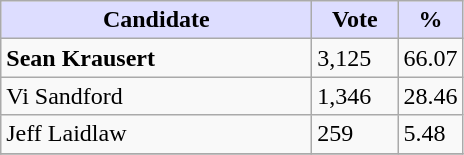<table class="wikitable">
<tr>
<th style="background:#ddf; width:200px;">Candidate</th>
<th style="background:#ddf; width:50px;">Vote</th>
<th style="background:#ddf; width:30px;">%</th>
</tr>
<tr>
<td><strong>Sean Krausert</strong></td>
<td>3,125</td>
<td>66.07</td>
</tr>
<tr>
<td>Vi Sandford</td>
<td>1,346</td>
<td>28.46</td>
</tr>
<tr>
<td>Jeff Laidlaw</td>
<td>259</td>
<td>5.48</td>
</tr>
<tr>
</tr>
</table>
